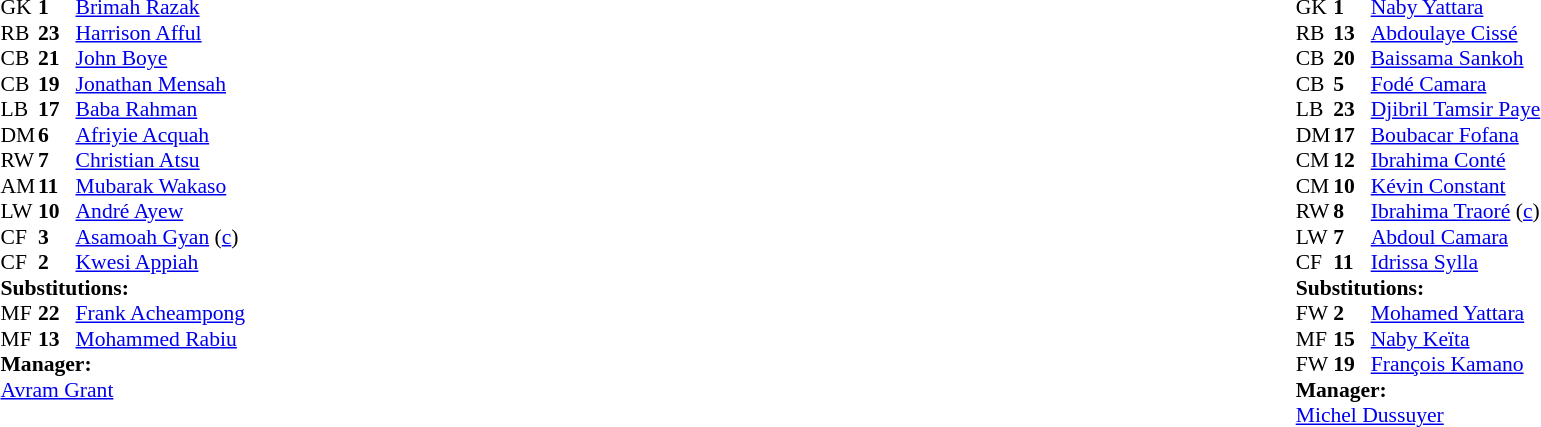<table width="100%">
<tr>
<td valign="top" width="40%"><br><table style="font-size:90%;" cellspacing="0" cellpadding="0">
<tr>
<th width="25"></th>
<th width="25"></th>
</tr>
<tr>
<td>GK</td>
<td><strong>1</strong></td>
<td><a href='#'>Brimah Razak</a></td>
</tr>
<tr>
<td>RB</td>
<td><strong>23</strong></td>
<td><a href='#'>Harrison Afful</a></td>
</tr>
<tr>
<td>CB</td>
<td><strong>21</strong></td>
<td><a href='#'>John Boye</a></td>
</tr>
<tr>
<td>CB</td>
<td><strong>19</strong></td>
<td><a href='#'>Jonathan Mensah</a></td>
</tr>
<tr>
<td>LB</td>
<td><strong>17</strong></td>
<td><a href='#'>Baba Rahman</a></td>
</tr>
<tr>
<td>DM</td>
<td><strong>6</strong></td>
<td><a href='#'>Afriyie Acquah</a></td>
<td></td>
<td></td>
</tr>
<tr>
<td>RW</td>
<td><strong>7</strong></td>
<td><a href='#'>Christian Atsu</a></td>
<td></td>
<td></td>
</tr>
<tr>
<td>AM</td>
<td><strong>11</strong></td>
<td><a href='#'>Mubarak Wakaso</a></td>
</tr>
<tr>
<td>LW</td>
<td><strong>10</strong></td>
<td><a href='#'>André Ayew</a></td>
</tr>
<tr>
<td>CF</td>
<td><strong>3</strong></td>
<td><a href='#'>Asamoah Gyan</a> (<a href='#'>c</a>)</td>
</tr>
<tr>
<td>CF</td>
<td><strong>2</strong></td>
<td><a href='#'>Kwesi Appiah</a></td>
</tr>
<tr>
<td colspan=3><strong>Substitutions:</strong></td>
</tr>
<tr>
<td>MF</td>
<td><strong>22</strong></td>
<td><a href='#'>Frank Acheampong</a></td>
<td></td>
<td></td>
</tr>
<tr>
<td>MF</td>
<td><strong>13</strong></td>
<td><a href='#'>Mohammed Rabiu</a></td>
<td></td>
<td></td>
</tr>
<tr>
<td colspan=3><strong>Manager:</strong></td>
</tr>
<tr>
<td colspan=3> <a href='#'>Avram Grant</a></td>
</tr>
</table>
</td>
<td valign="top"></td>
<td valign="top" width="50%"><br><table style="font-size:90%;" cellspacing="0" cellpadding="0" align="center">
<tr>
<th width=25></th>
<th width=25></th>
</tr>
<tr>
<td>GK</td>
<td><strong>1</strong></td>
<td><a href='#'>Naby Yattara</a></td>
<td> </td>
</tr>
<tr>
<td>RB</td>
<td><strong>13</strong></td>
<td><a href='#'>Abdoulaye Cissé</a></td>
</tr>
<tr>
<td>CB</td>
<td><strong>20</strong></td>
<td><a href='#'>Baissama Sankoh</a></td>
</tr>
<tr>
<td>CB</td>
<td><strong>5</strong></td>
<td><a href='#'>Fodé Camara</a></td>
<td></td>
</tr>
<tr>
<td>LB</td>
<td><strong>23</strong></td>
<td><a href='#'>Djibril Tamsir Paye</a></td>
<td></td>
</tr>
<tr>
<td>DM</td>
<td><strong>17</strong></td>
<td><a href='#'>Boubacar Fofana</a></td>
<td></td>
</tr>
<tr>
<td>CM</td>
<td><strong>12</strong></td>
<td><a href='#'>Ibrahima Conté</a></td>
</tr>
<tr>
<td>CM</td>
<td><strong>10</strong></td>
<td><a href='#'>Kévin Constant</a></td>
<td></td>
<td></td>
</tr>
<tr>
<td>RW</td>
<td><strong>8</strong></td>
<td><a href='#'>Ibrahima Traoré</a> (<a href='#'>c</a>)</td>
</tr>
<tr>
<td>LW</td>
<td><strong>7</strong></td>
<td><a href='#'>Abdoul Camara</a></td>
<td></td>
<td></td>
</tr>
<tr>
<td>CF</td>
<td><strong>11</strong></td>
<td><a href='#'>Idrissa Sylla</a></td>
<td></td>
<td></td>
</tr>
<tr>
<td colspan=3><strong>Substitutions:</strong></td>
</tr>
<tr>
<td>FW</td>
<td><strong>2</strong></td>
<td><a href='#'>Mohamed Yattara</a></td>
<td></td>
<td></td>
</tr>
<tr>
<td>MF</td>
<td><strong>15</strong></td>
<td><a href='#'>Naby Keïta</a></td>
<td></td>
<td></td>
</tr>
<tr>
<td>FW</td>
<td><strong>19</strong></td>
<td><a href='#'>François Kamano</a></td>
<td></td>
<td></td>
</tr>
<tr>
<td colspan=3><strong>Manager:</strong></td>
</tr>
<tr>
<td colspan=3> <a href='#'>Michel Dussuyer</a></td>
</tr>
</table>
</td>
</tr>
</table>
